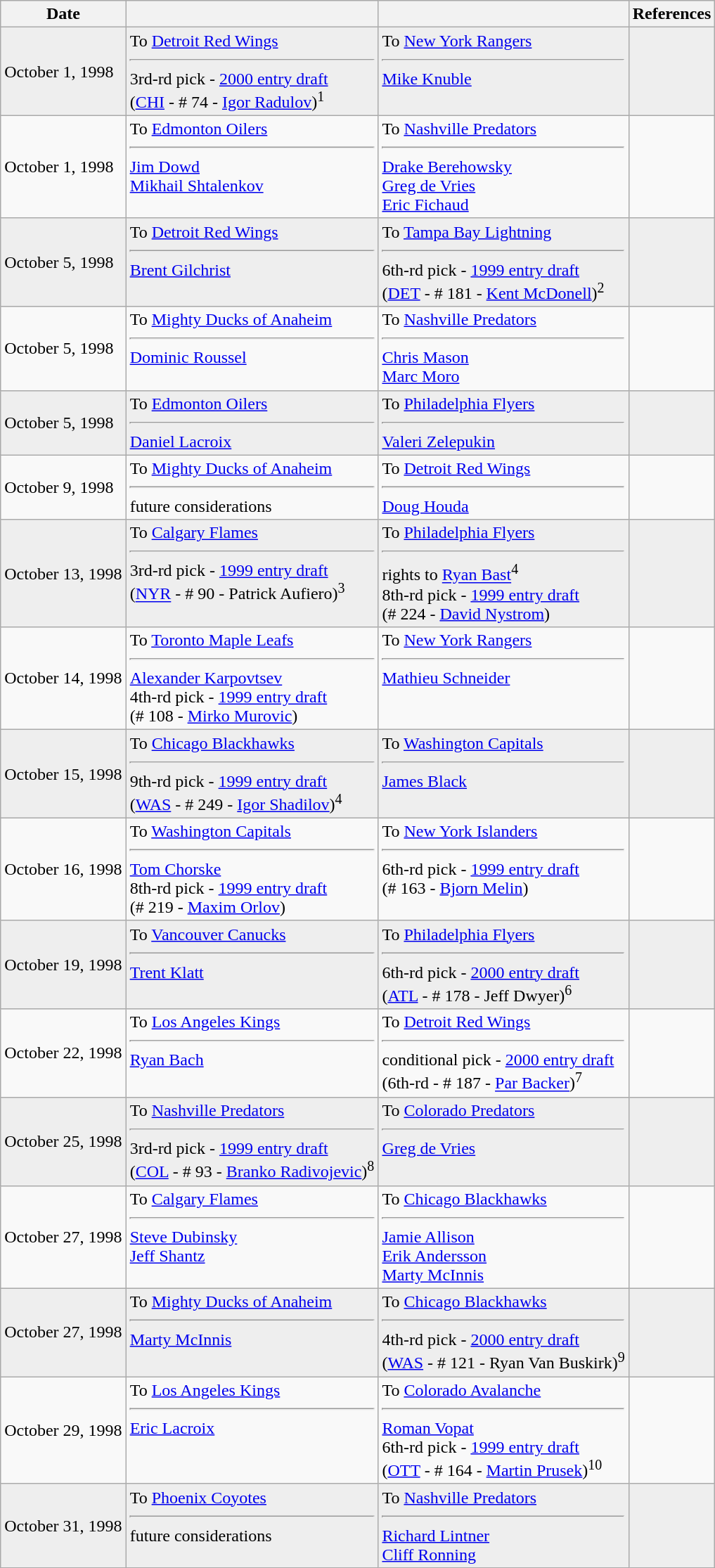<table class="wikitable">
<tr>
<th>Date</th>
<th></th>
<th></th>
<th>References</th>
</tr>
<tr bgcolor="#eeeeee">
<td>October 1, 1998</td>
<td valign="top">To <a href='#'>Detroit Red Wings</a><hr>3rd-rd pick - <a href='#'>2000 entry draft</a><br>(<a href='#'>CHI</a> - # 74 - <a href='#'>Igor Radulov</a>)<sup>1</sup></td>
<td valign="top">To <a href='#'>New York Rangers</a><hr><a href='#'>Mike Knuble</a></td>
<td></td>
</tr>
<tr>
<td>October 1, 1998</td>
<td valign="top">To <a href='#'>Edmonton Oilers</a><hr><a href='#'>Jim Dowd</a><br><a href='#'>Mikhail Shtalenkov</a></td>
<td valign="top">To <a href='#'>Nashville Predators</a><hr><a href='#'>Drake Berehowsky</a><br><a href='#'>Greg de Vries</a><br><a href='#'>Eric Fichaud</a></td>
<td></td>
</tr>
<tr bgcolor="#eeeeee">
<td>October 5, 1998</td>
<td valign="top">To <a href='#'>Detroit Red Wings</a><hr><a href='#'>Brent Gilchrist</a></td>
<td valign="top">To <a href='#'>Tampa Bay Lightning</a><hr>6th-rd pick - <a href='#'>1999 entry draft</a><br>(<a href='#'>DET</a> - # 181 - <a href='#'>Kent McDonell</a>)<sup>2</sup></td>
<td></td>
</tr>
<tr>
<td>October 5, 1998</td>
<td valign="top">To <a href='#'>Mighty Ducks of Anaheim</a><hr><a href='#'>Dominic Roussel</a></td>
<td valign="top">To <a href='#'>Nashville Predators</a><hr><a href='#'>Chris Mason</a><br><a href='#'>Marc Moro</a></td>
<td></td>
</tr>
<tr bgcolor="#eeeeee">
<td>October 5, 1998</td>
<td valign="top">To <a href='#'>Edmonton Oilers</a><hr><a href='#'>Daniel Lacroix</a></td>
<td valign="top">To <a href='#'>Philadelphia Flyers</a><hr><a href='#'>Valeri Zelepukin</a></td>
<td></td>
</tr>
<tr>
<td>October 9, 1998</td>
<td valign="top">To <a href='#'>Mighty Ducks of Anaheim</a><hr>future considerations</td>
<td valign="top">To <a href='#'>Detroit Red Wings</a><hr><a href='#'>Doug Houda</a></td>
<td></td>
</tr>
<tr bgcolor="#eeeeee">
<td>October 13, 1998</td>
<td valign="top">To <a href='#'>Calgary Flames</a><hr>3rd-rd pick - <a href='#'>1999 entry draft</a><br>(<a href='#'>NYR</a> - # 90 - Patrick Aufiero)<sup>3</sup></td>
<td valign="top">To <a href='#'>Philadelphia Flyers</a><hr>rights to <a href='#'>Ryan Bast</a><sup>4</sup><br>8th-rd pick - <a href='#'>1999 entry draft</a><br>(# 224 - <a href='#'>David Nystrom</a>)</td>
<td></td>
</tr>
<tr>
<td>October 14, 1998</td>
<td valign="top">To <a href='#'>Toronto Maple Leafs</a><hr><a href='#'>Alexander Karpovtsev</a><br>4th-rd pick - <a href='#'>1999 entry draft</a><br>(# 108 - <a href='#'>Mirko Murovic</a>)</td>
<td valign="top">To <a href='#'>New York Rangers</a><hr><a href='#'>Mathieu Schneider</a></td>
<td></td>
</tr>
<tr bgcolor="#eeeeee">
<td>October 15, 1998</td>
<td valign="top">To <a href='#'>Chicago Blackhawks</a><hr>9th-rd pick - <a href='#'>1999 entry draft</a><br>(<a href='#'>WAS</a> - # 249 - <a href='#'>Igor Shadilov</a>)<sup>4</sup></td>
<td valign="top">To <a href='#'>Washington Capitals</a><hr><a href='#'>James Black</a></td>
<td></td>
</tr>
<tr>
<td>October 16, 1998</td>
<td valign="top">To <a href='#'>Washington Capitals</a><hr><a href='#'>Tom Chorske</a><br>8th-rd pick - <a href='#'>1999 entry draft</a><br>(# 219 - <a href='#'>Maxim Orlov</a>)</td>
<td valign="top">To <a href='#'>New York Islanders</a><hr>6th-rd pick - <a href='#'>1999 entry draft</a><br>(# 163 - <a href='#'>Bjorn Melin</a>)</td>
<td></td>
</tr>
<tr bgcolor="#eeeeee">
<td>October 19, 1998</td>
<td valign="top">To <a href='#'>Vancouver Canucks</a><hr><a href='#'>Trent Klatt</a></td>
<td valign="top">To <a href='#'>Philadelphia Flyers</a><hr>6th-rd pick - <a href='#'>2000 entry draft</a><br>(<a href='#'>ATL</a> - # 178 - Jeff Dwyer)<sup>6</sup></td>
<td></td>
</tr>
<tr>
<td>October 22, 1998</td>
<td valign="top">To <a href='#'>Los Angeles Kings</a><hr><a href='#'>Ryan Bach</a></td>
<td valign="top">To <a href='#'>Detroit Red Wings</a><hr>conditional pick - <a href='#'>2000 entry draft</a><br>(6th-rd - # 187 - <a href='#'>Par Backer</a>)<sup>7</sup></td>
<td></td>
</tr>
<tr bgcolor="#eeeeee">
<td>October 25, 1998</td>
<td valign="top">To <a href='#'>Nashville Predators</a><hr>3rd-rd pick - <a href='#'>1999 entry draft</a><br>(<a href='#'>COL</a> - # 93 - <a href='#'>Branko Radivojevic</a>)<sup>8</sup></td>
<td valign="top">To <a href='#'>Colorado Predators</a><hr><a href='#'>Greg de Vries</a></td>
<td></td>
</tr>
<tr>
<td>October 27, 1998</td>
<td valign="top">To <a href='#'>Calgary Flames</a><hr><a href='#'>Steve Dubinsky</a><br><a href='#'>Jeff Shantz</a></td>
<td valign="top">To <a href='#'>Chicago Blackhawks</a><hr><a href='#'>Jamie Allison</a><br><a href='#'>Erik Andersson</a><br><a href='#'>Marty McInnis</a></td>
<td></td>
</tr>
<tr bgcolor="#eeeeee">
<td>October 27, 1998</td>
<td valign="top">To <a href='#'>Mighty Ducks of Anaheim</a><hr><a href='#'>Marty McInnis</a></td>
<td valign="top">To <a href='#'>Chicago Blackhawks</a><hr>4th-rd pick - <a href='#'>2000 entry draft</a><br>(<a href='#'>WAS</a> - # 121 - Ryan Van Buskirk)<sup>9</sup></td>
<td></td>
</tr>
<tr>
<td>October 29, 1998</td>
<td valign="top">To <a href='#'>Los Angeles Kings</a><hr><a href='#'>Eric Lacroix</a></td>
<td valign="top">To <a href='#'>Colorado Avalanche</a><hr><a href='#'>Roman Vopat</a><br>6th-rd pick - <a href='#'>1999 entry draft</a><br>(<a href='#'>OTT</a> - # 164 - <a href='#'>Martin Prusek</a>)<sup>10</sup></td>
<td></td>
</tr>
<tr bgcolor="#eeeeee">
<td>October 31, 1998</td>
<td valign="top">To <a href='#'>Phoenix Coyotes</a><hr>future considerations</td>
<td valign="top">To <a href='#'>Nashville Predators</a><hr><a href='#'>Richard Lintner</a><br><a href='#'>Cliff Ronning</a></td>
<td></td>
</tr>
</table>
